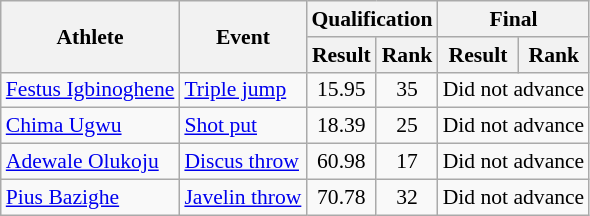<table class=wikitable style=font-size:90%>
<tr>
<th rowspan=2>Athlete</th>
<th rowspan=2>Event</th>
<th colspan=2>Qualification</th>
<th colspan=2>Final</th>
</tr>
<tr>
<th>Result</th>
<th>Rank</th>
<th>Result</th>
<th>Rank</th>
</tr>
<tr>
<td><a href='#'>Festus Igbinoghene</a></td>
<td><a href='#'>Triple jump</a></td>
<td align=center>15.95</td>
<td align=center>35</td>
<td align=center colspan=2>Did not advance</td>
</tr>
<tr>
<td><a href='#'>Chima Ugwu</a></td>
<td><a href='#'>Shot put</a></td>
<td align=center>18.39</td>
<td align=center>25</td>
<td align=center colspan=2>Did not advance</td>
</tr>
<tr>
<td><a href='#'>Adewale Olukoju</a></td>
<td><a href='#'>Discus throw</a></td>
<td align=center>60.98</td>
<td align=center>17</td>
<td align=center colspan=2>Did not advance</td>
</tr>
<tr>
<td><a href='#'>Pius Bazighe</a></td>
<td><a href='#'>Javelin throw</a></td>
<td align=center>70.78</td>
<td align=center>32</td>
<td align=center colspan=2>Did not advance</td>
</tr>
</table>
